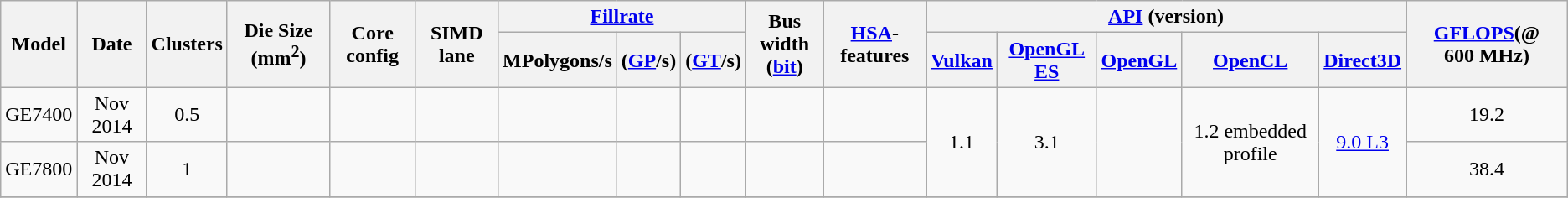<table class="wikitable" style="text-align: center;">
<tr>
<th rowspan=2>Model</th>
<th rowspan=2>Date</th>
<th rowspan=2>Clusters</th>
<th rowspan=2>Die Size (mm<sup>2</sup>)</th>
<th rowspan=2>Core config</th>
<th rowspan=2>SIMD lane</th>
<th colspan=3><a href='#'>Fillrate</a></th>
<th rowspan=2>Bus width<br>(<a href='#'>bit</a>)</th>
<th rowspan=2><a href='#'>HSA</a>-features</th>
<th colspan=5><a href='#'>API</a> (version)</th>
<th rowspan="2"><a href='#'>GFLOPS</a>(@ 600 MHz)</th>
</tr>
<tr>
<th>MPolygons/s</th>
<th>(<a href='#'>GP</a>/s)</th>
<th>(<a href='#'>GT</a>/s)</th>
<th><a href='#'>Vulkan</a></th>
<th><a href='#'>OpenGL ES</a></th>
<th><a href='#'>OpenGL</a></th>
<th><a href='#'>OpenCL</a></th>
<th><a href='#'>Direct3D</a></th>
</tr>
<tr>
<td>GE7400</td>
<td>Nov 2014</td>
<td>0.5</td>
<td></td>
<td></td>
<td></td>
<td></td>
<td></td>
<td></td>
<td></td>
<td></td>
<td rowspan="2">1.1</td>
<td rowspan="2">3.1</td>
<td rowspan="2"></td>
<td rowspan="2">1.2 embedded profile</td>
<td rowspan="2"><a href='#'>9.0 L3</a></td>
<td>19.2</td>
</tr>
<tr>
<td>GE7800</td>
<td>Nov 2014</td>
<td>1</td>
<td></td>
<td></td>
<td></td>
<td></td>
<td></td>
<td></td>
<td></td>
<td></td>
<td>38.4</td>
</tr>
<tr>
</tr>
</table>
